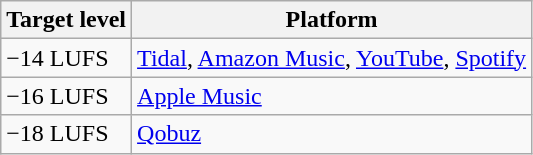<table class="wikitable">
<tr>
<th>Target level</th>
<th>Platform</th>
</tr>
<tr>
<td>−14 LUFS</td>
<td><a href='#'>Tidal</a>, <a href='#'>Amazon Music</a>, <a href='#'>YouTube</a>, <a href='#'>Spotify</a></td>
</tr>
<tr>
<td>−16 LUFS</td>
<td><a href='#'>Apple Music</a></td>
</tr>
<tr>
<td>−18 LUFS</td>
<td><a href='#'>Qobuz</a></td>
</tr>
</table>
